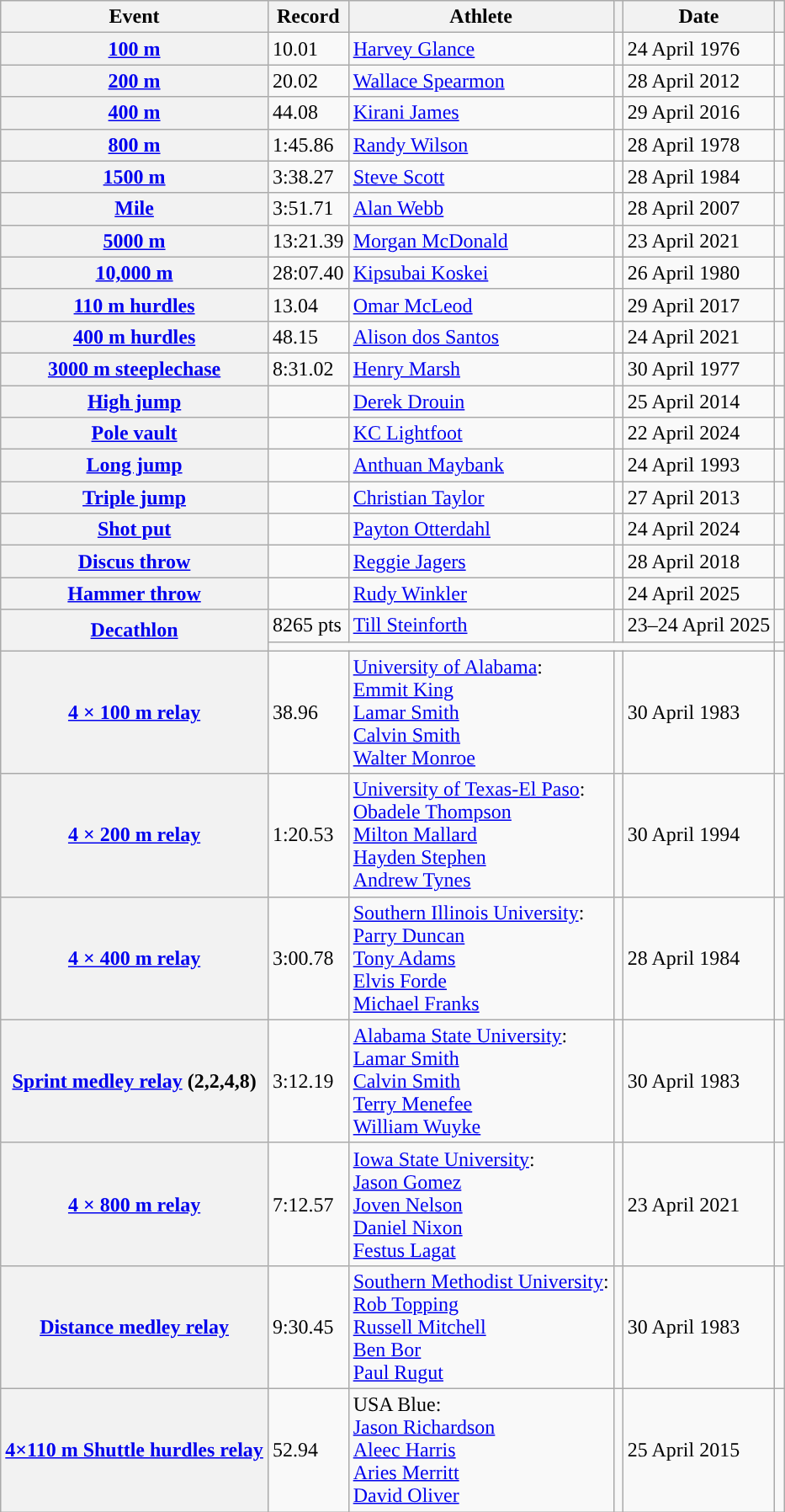<table class="wikitable plainrowheaders sticky-header">
<tr>
<th width=px>Event</th>
<th width=px>Record</th>
<th width=px>Athlete</th>
<th width=px></th>
<th width=px>Date</th>
<th width=px></th>
</tr>
<tr>
<th scope="row"><a href='#'>100 m</a></th>
<td>10.01 </td>
<td><a href='#'>Harvey Glance</a></td>
<td></td>
<td>24 April 1976</td>
<td></td>
</tr>
<tr>
<th scope="row"><a href='#'>200 m</a></th>
<td>20.02 </td>
<td><a href='#'>Wallace Spearmon</a></td>
<td></td>
<td>28 April 2012</td>
<td></td>
</tr>
<tr>
<th scope="row"><a href='#'>400 m</a></th>
<td>44.08</td>
<td><a href='#'>Kirani James</a></td>
<td></td>
<td>29 April 2016</td>
<td></td>
</tr>
<tr>
<th scope="row"><a href='#'>800 m</a></th>
<td>1:45.86</td>
<td><a href='#'>Randy Wilson</a></td>
<td></td>
<td>28 April 1978</td>
<td></td>
</tr>
<tr>
<th scope="row"><a href='#'>1500 m</a></th>
<td>3:38.27</td>
<td><a href='#'>Steve Scott</a></td>
<td></td>
<td>28 April 1984</td>
<td></td>
</tr>
<tr>
<th scope="row"><a href='#'>Mile</a></th>
<td>3:51.71</td>
<td><a href='#'>Alan Webb</a></td>
<td></td>
<td>28 April 2007</td>
<td></td>
</tr>
<tr>
<th scope="row"><a href='#'>5000 m</a></th>
<td>13:21.39</td>
<td><a href='#'>Morgan McDonald</a></td>
<td></td>
<td>23 April 2021</td>
<td></td>
</tr>
<tr>
<th scope="row"><a href='#'>10,000 m</a></th>
<td>28:07.40</td>
<td><a href='#'>Kipsubai Koskei</a></td>
<td></td>
<td>26 April 1980</td>
<td></td>
</tr>
<tr>
<th scope="row"><a href='#'>110 m hurdles</a></th>
<td>13.04 </td>
<td><a href='#'>Omar McLeod</a></td>
<td></td>
<td>29 April 2017</td>
<td></td>
</tr>
<tr>
<th scope="row"><a href='#'>400 m hurdles</a></th>
<td>48.15</td>
<td><a href='#'>Alison dos Santos</a></td>
<td></td>
<td>24 April 2021</td>
<td></td>
</tr>
<tr>
<th scope="row"><a href='#'>3000 m steeplechase</a></th>
<td>8:31.02</td>
<td><a href='#'>Henry Marsh</a></td>
<td></td>
<td>30 April 1977</td>
<td></td>
</tr>
<tr>
<th scope="row"><a href='#'>High jump</a></th>
<td></td>
<td><a href='#'>Derek Drouin</a></td>
<td></td>
<td>25 April 2014</td>
<td></td>
</tr>
<tr>
<th scope="row"><a href='#'>Pole vault</a></th>
<td></td>
<td><a href='#'>KC Lightfoot</a></td>
<td></td>
<td>22 April 2024</td>
<td></td>
</tr>
<tr>
<th scope="row"><a href='#'>Long jump</a></th>
<td></td>
<td><a href='#'>Anthuan Maybank</a></td>
<td></td>
<td>24 April 1993</td>
<td></td>
</tr>
<tr>
<th scope="row"><a href='#'>Triple jump</a></th>
<td></td>
<td><a href='#'>Christian Taylor</a></td>
<td></td>
<td>27 April 2013</td>
<td></td>
</tr>
<tr>
<th scope="row"><a href='#'>Shot put</a></th>
<td></td>
<td><a href='#'>Payton Otterdahl</a></td>
<td></td>
<td>24 April 2024</td>
<td></td>
</tr>
<tr>
<th scope="row"><a href='#'>Discus throw</a></th>
<td></td>
<td><a href='#'>Reggie Jagers</a></td>
<td></td>
<td>28 April 2018</td>
<td></td>
</tr>
<tr>
<th scope="rowgroup"><a href='#'>Hammer throw</a></th>
<td></td>
<td><a href='#'>Rudy Winkler</a></td>
<td></td>
<td>24 April 2025</td>
<td></td>
</tr>
<tr>
<th scope="rowgroup" rowspan="2"><a href='#'>Decathlon</a></th>
<td>8265 pts</td>
<td><a href='#'>Till Steinforth</a></td>
<td></td>
<td>23–24 April 2025</td>
<td></td>
</tr>
<tr>
<td colspan=4></td>
<td></td>
</tr>
<tr>
<th scope="row"><a href='#'>4 × 100 m relay</a></th>
<td>38.96</td>
<td><a href='#'>University of Alabama</a>:<br><a href='#'>Emmit King</a><br><a href='#'>Lamar Smith</a><br><a href='#'>Calvin Smith</a><br><a href='#'>Walter Monroe</a></td>
<td><br><br><br><br></td>
<td>30 April 1983</td>
<td></td>
</tr>
<tr>
<th scope="row"><a href='#'>4 × 200 m relay</a></th>
<td>1:20.53</td>
<td><a href='#'>University of Texas-El Paso</a>:<br><a href='#'>Obadele Thompson</a><br><a href='#'>Milton Mallard</a><br><a href='#'>Hayden Stephen</a><br><a href='#'>Andrew Tynes</a></td>
<td><br><br><br><br></td>
<td>30 April 1994</td>
<td></td>
</tr>
<tr>
<th scope="row"><a href='#'>4 × 400 m relay</a></th>
<td>3:00.78</td>
<td><a href='#'>Southern Illinois University</a>:<br><a href='#'>Parry Duncan</a><br><a href='#'>Tony Adams</a><br><a href='#'>Elvis Forde</a><br><a href='#'>Michael Franks</a></td>
<td><br><br><br><br></td>
<td>28 April 1984</td>
<td></td>
</tr>
<tr>
<th scope="row"><a href='#'>Sprint medley relay</a> (2,2,4,8)</th>
<td>3:12.19</td>
<td><a href='#'>Alabama State University</a>:<br><a href='#'>Lamar Smith</a><br><a href='#'>Calvin Smith</a><br><a href='#'>Terry Menefee</a><br><a href='#'>William Wuyke</a></td>
<td><br><br><br><br></td>
<td>30 April 1983</td>
<td></td>
</tr>
<tr>
<th scope="row"><a href='#'>4 × 800 m relay</a></th>
<td>7:12.57</td>
<td><a href='#'>Iowa State University</a>:<br><a href='#'>Jason Gomez</a><br><a href='#'>Joven Nelson</a><br><a href='#'>Daniel Nixon</a><br><a href='#'>Festus Lagat</a></td>
<td><br><br><br><br></td>
<td>23 April 2021</td>
<td></td>
</tr>
<tr>
<th scope="row"><a href='#'>Distance medley relay</a></th>
<td>9:30.45</td>
<td><a href='#'>Southern Methodist University</a>:<br><a href='#'>Rob Topping</a><br><a href='#'>Russell Mitchell</a><br><a href='#'>Ben Bor</a><br><a href='#'>Paul Rugut</a></td>
<td><br><br><br><br></td>
<td>30 April 1983</td>
<td></td>
</tr>
<tr>
<th scope="row"><a href='#'>4×110 m Shuttle hurdles relay</a></th>
<td>52.94</td>
<td>USA Blue:<br><a href='#'>Jason Richardson</a><br><a href='#'>Aleec Harris</a><br><a href='#'>Aries Merritt</a><br><a href='#'>David Oliver</a></td>
<td><br><br><br><br></td>
<td>25 April 2015</td>
<td></td>
</tr>
</table>
